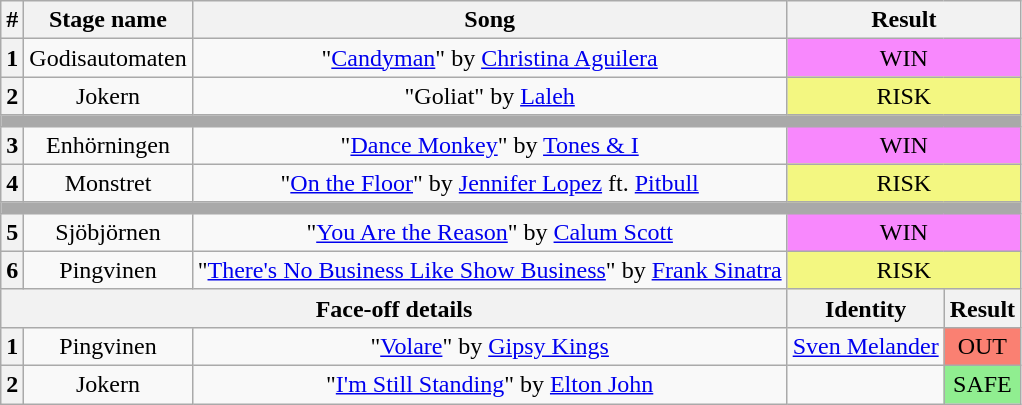<table class="wikitable plainrowheaders" style="text-align: center;">
<tr>
<th>#</th>
<th>Stage name</th>
<th>Song</th>
<th colspan=2>Result</th>
</tr>
<tr>
<th>1</th>
<td>Godisautomaten</td>
<td>"<a href='#'>Candyman</a>" by <a href='#'>Christina Aguilera</a></td>
<td colspan=2 bgcolor="F888FD">WIN</td>
</tr>
<tr>
<th>2</th>
<td>Jokern</td>
<td>"Goliat" by <a href='#'>Laleh</a></td>
<td colspan=2 bgcolor="#F3F781">RISK</td>
</tr>
<tr>
<td colspan="5" style="background:darkgray"></td>
</tr>
<tr>
<th>3</th>
<td>Enhörningen</td>
<td>"<a href='#'>Dance Monkey</a>" by <a href='#'>Tones & I</a></td>
<td colspan=2 bgcolor="F888FD">WIN</td>
</tr>
<tr>
<th>4</th>
<td>Monstret</td>
<td>"<a href='#'>On the Floor</a>" by <a href='#'>Jennifer Lopez</a> ft. <a href='#'>Pitbull</a></td>
<td colspan=2 bgcolor="#F3F781">RISK</td>
</tr>
<tr>
<td colspan="5" style="background:darkgray"></td>
</tr>
<tr>
<th>5</th>
<td>Sjöbjörnen</td>
<td>"<a href='#'>You Are the Reason</a>" by <a href='#'>Calum Scott</a></td>
<td colspan=2 bgcolor="F888FD">WIN</td>
</tr>
<tr>
<th>6</th>
<td>Pingvinen</td>
<td>"<a href='#'>There's No Business Like Show Business</a>" by <a href='#'>Frank Sinatra</a></td>
<td colspan=2 bgcolor="#F3F781">RISK</td>
</tr>
<tr>
<th colspan="3">Face-off details</th>
<th>Identity</th>
<th>Result</th>
</tr>
<tr>
<th>1</th>
<td>Pingvinen</td>
<td>"<a href='#'>Volare</a>" by <a href='#'>Gipsy Kings</a></td>
<td><a href='#'>Sven Melander</a></td>
<td bgcolor=salmon>OUT</td>
</tr>
<tr>
<th>2</th>
<td>Jokern</td>
<td>"<a href='#'>I'm Still Standing</a>" by <a href='#'>Elton John</a></td>
<td></td>
<td bgcolor=lightgreen>SAFE</td>
</tr>
</table>
